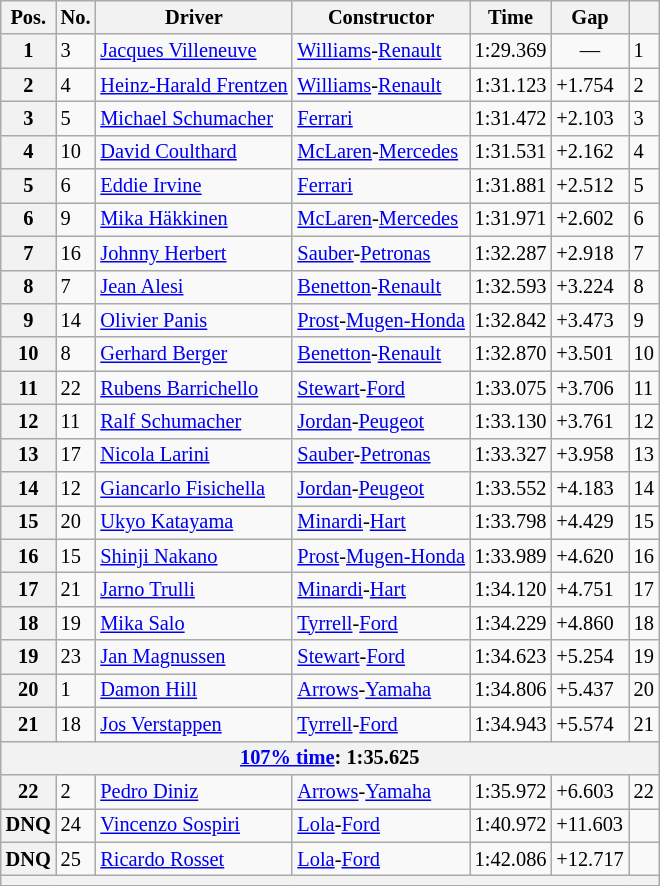<table class="wikitable sortable" style="font-size: 85%;">
<tr>
<th>Pos.</th>
<th>No.</th>
<th>Driver</th>
<th>Constructor</th>
<th>Time</th>
<th>Gap</th>
<th></th>
</tr>
<tr>
<th>1</th>
<td>3</td>
<td> <a href='#'>Jacques Villeneuve</a></td>
<td><a href='#'>Williams</a>-<a href='#'>Renault</a></td>
<td>1:29.369</td>
<td align="center">—</td>
<td>1</td>
</tr>
<tr>
<th>2</th>
<td>4</td>
<td> <a href='#'>Heinz-Harald Frentzen</a></td>
<td><a href='#'>Williams</a>-<a href='#'>Renault</a></td>
<td>1:31.123</td>
<td>+1.754</td>
<td>2</td>
</tr>
<tr>
<th>3</th>
<td>5</td>
<td> <a href='#'>Michael Schumacher</a></td>
<td><a href='#'>Ferrari</a></td>
<td>1:31.472</td>
<td>+2.103</td>
<td>3</td>
</tr>
<tr>
<th>4</th>
<td>10</td>
<td> <a href='#'>David Coulthard</a></td>
<td><a href='#'>McLaren</a>-<a href='#'>Mercedes</a></td>
<td>1:31.531</td>
<td>+2.162</td>
<td>4</td>
</tr>
<tr>
<th>5</th>
<td>6</td>
<td> <a href='#'>Eddie Irvine</a></td>
<td><a href='#'>Ferrari</a></td>
<td>1:31.881</td>
<td>+2.512</td>
<td>5</td>
</tr>
<tr>
<th>6</th>
<td>9</td>
<td> <a href='#'>Mika Häkkinen</a></td>
<td><a href='#'>McLaren</a>-<a href='#'>Mercedes</a></td>
<td>1:31.971</td>
<td>+2.602</td>
<td>6</td>
</tr>
<tr>
<th>7</th>
<td>16</td>
<td> <a href='#'>Johnny Herbert</a></td>
<td><a href='#'>Sauber</a>-<a href='#'>Petronas</a></td>
<td>1:32.287</td>
<td>+2.918</td>
<td>7</td>
</tr>
<tr>
<th>8</th>
<td>7</td>
<td> <a href='#'>Jean Alesi</a></td>
<td><a href='#'>Benetton</a>-<a href='#'>Renault</a></td>
<td>1:32.593</td>
<td>+3.224</td>
<td>8</td>
</tr>
<tr>
<th>9</th>
<td>14</td>
<td> <a href='#'>Olivier Panis</a></td>
<td><a href='#'>Prost</a>-<a href='#'>Mugen-Honda</a></td>
<td>1:32.842</td>
<td>+3.473</td>
<td>9</td>
</tr>
<tr>
<th>10</th>
<td>8</td>
<td> <a href='#'>Gerhard Berger</a></td>
<td><a href='#'>Benetton</a>-<a href='#'>Renault</a></td>
<td>1:32.870</td>
<td>+3.501</td>
<td>10</td>
</tr>
<tr>
<th>11</th>
<td>22</td>
<td> <a href='#'>Rubens Barrichello</a></td>
<td><a href='#'>Stewart</a>-<a href='#'>Ford</a></td>
<td>1:33.075</td>
<td>+3.706</td>
<td>11</td>
</tr>
<tr>
<th>12</th>
<td>11</td>
<td> <a href='#'>Ralf Schumacher</a></td>
<td><a href='#'>Jordan</a>-<a href='#'>Peugeot</a></td>
<td>1:33.130</td>
<td>+3.761</td>
<td>12</td>
</tr>
<tr>
<th>13</th>
<td>17</td>
<td> <a href='#'>Nicola Larini</a></td>
<td><a href='#'>Sauber</a>-<a href='#'>Petronas</a></td>
<td>1:33.327</td>
<td>+3.958</td>
<td>13</td>
</tr>
<tr>
<th>14</th>
<td>12</td>
<td> <a href='#'>Giancarlo Fisichella</a></td>
<td><a href='#'>Jordan</a>-<a href='#'>Peugeot</a></td>
<td>1:33.552</td>
<td>+4.183</td>
<td>14</td>
</tr>
<tr>
<th>15</th>
<td>20</td>
<td> <a href='#'>Ukyo Katayama</a></td>
<td><a href='#'>Minardi</a>-<a href='#'>Hart</a></td>
<td>1:33.798</td>
<td>+4.429</td>
<td>15</td>
</tr>
<tr>
<th>16</th>
<td>15</td>
<td> <a href='#'>Shinji Nakano</a></td>
<td><a href='#'>Prost</a>-<a href='#'>Mugen-Honda</a></td>
<td>1:33.989</td>
<td>+4.620</td>
<td>16</td>
</tr>
<tr>
<th>17</th>
<td>21</td>
<td> <a href='#'>Jarno Trulli</a></td>
<td><a href='#'>Minardi</a>-<a href='#'>Hart</a></td>
<td>1:34.120</td>
<td>+4.751</td>
<td>17</td>
</tr>
<tr>
<th>18</th>
<td>19</td>
<td> <a href='#'>Mika Salo</a></td>
<td><a href='#'>Tyrrell</a>-<a href='#'>Ford</a></td>
<td>1:34.229</td>
<td>+4.860</td>
<td>18</td>
</tr>
<tr>
<th>19</th>
<td>23</td>
<td> <a href='#'>Jan Magnussen</a></td>
<td><a href='#'>Stewart</a>-<a href='#'>Ford</a></td>
<td>1:34.623</td>
<td>+5.254</td>
<td>19</td>
</tr>
<tr>
<th>20</th>
<td>1</td>
<td> <a href='#'>Damon Hill</a></td>
<td><a href='#'>Arrows</a>-<a href='#'>Yamaha</a></td>
<td>1:34.806</td>
<td>+5.437</td>
<td>20</td>
</tr>
<tr>
<th>21</th>
<td>18</td>
<td> <a href='#'>Jos Verstappen</a></td>
<td><a href='#'>Tyrrell</a>-<a href='#'>Ford</a></td>
<td>1:34.943</td>
<td>+5.574</td>
<td>21</td>
</tr>
<tr>
<th colspan="7"><a href='#'>107% time</a>: 1:35.625</th>
</tr>
<tr>
<th>22</th>
<td>2</td>
<td> <a href='#'>Pedro Diniz</a></td>
<td><a href='#'>Arrows</a>-<a href='#'>Yamaha</a></td>
<td>1:35.972</td>
<td>+6.603</td>
<td>22</td>
</tr>
<tr>
<th>DNQ</th>
<td>24</td>
<td> <a href='#'>Vincenzo Sospiri</a></td>
<td><a href='#'>Lola</a>-<a href='#'>Ford</a></td>
<td>1:40.972</td>
<td>+11.603</td>
<td></td>
</tr>
<tr>
<th>DNQ</th>
<td>25</td>
<td> <a href='#'>Ricardo Rosset</a></td>
<td><a href='#'>Lola</a>-<a href='#'>Ford</a></td>
<td>1:42.086</td>
<td>+12.717</td>
<td></td>
</tr>
<tr>
<th colspan="7"></th>
</tr>
</table>
